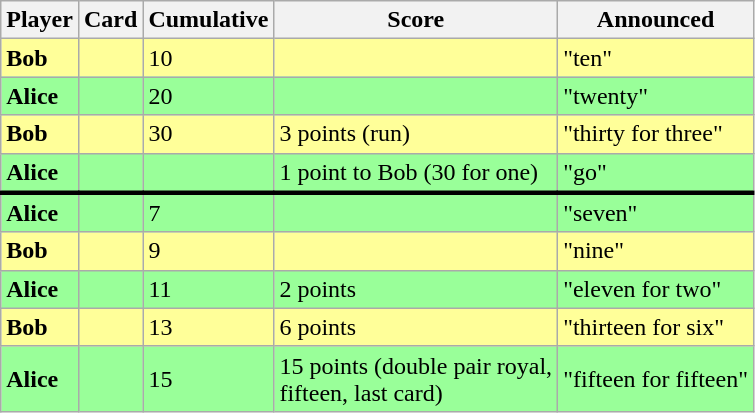<table class="wikitable" style="float:left">
<tr>
<th>Player</th>
<th>Card</th>
<th>Cumulative</th>
<th>Score</th>
<th>Announced</th>
</tr>
<tr style="background-color: #ff9;">
<td><strong>Bob</strong></td>
<td></td>
<td>10</td>
<td></td>
<td>"ten"</td>
</tr>
<tr style="background-color: #9f9;">
<td><strong>Alice</strong></td>
<td></td>
<td>20</td>
<td></td>
<td>"twenty"</td>
</tr>
<tr style="background-color: #ff9;">
<td><strong>Bob</strong></td>
<td></td>
<td>30</td>
<td>3 points (run)</td>
<td>"thirty for three"</td>
</tr>
<tr style="background-color: #9f9;">
<td><strong>Alice</strong></td>
<td></td>
<td></td>
<td>1 point to Bob (30 for one)</td>
<td>"go"</td>
</tr>
<tr style="background-color: #9f9; border-top: solid black 3px;">
<td><strong>Alice</strong></td>
<td></td>
<td>7</td>
<td></td>
<td>"seven"</td>
</tr>
<tr style="background-color: #ff9;">
<td><strong>Bob</strong></td>
<td></td>
<td>9</td>
<td></td>
<td>"nine"</td>
</tr>
<tr style="background-color: #9f9;">
<td><strong>Alice</strong></td>
<td></td>
<td>11</td>
<td>2 points</td>
<td>"eleven for two"</td>
</tr>
<tr style="background-color: #ff9;">
<td><strong>Bob</strong></td>
<td></td>
<td>13</td>
<td>6 points</td>
<td>"thirteen for six"</td>
</tr>
<tr style="background-color: #9f9;">
<td><strong>Alice</strong></td>
<td></td>
<td>15</td>
<td>15 points (double pair royal,<br>fifteen, last card)</td>
<td>"fifteen for fifteen"</td>
</tr>
</table>
